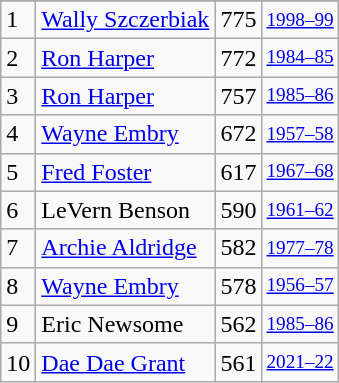<table class="wikitable">
<tr>
</tr>
<tr>
<td>1</td>
<td><a href='#'>Wally Szczerbiak</a></td>
<td>775</td>
<td style="font-size:80%;"><a href='#'>1998–99</a></td>
</tr>
<tr>
<td>2</td>
<td><a href='#'>Ron Harper</a></td>
<td>772</td>
<td style="font-size:80%;"><a href='#'>1984–85</a></td>
</tr>
<tr>
<td>3</td>
<td><a href='#'>Ron Harper</a></td>
<td>757</td>
<td style="font-size:80%;"><a href='#'>1985–86</a></td>
</tr>
<tr>
<td>4</td>
<td><a href='#'>Wayne Embry</a></td>
<td>672</td>
<td style="font-size:80%;"><a href='#'>1957–58</a></td>
</tr>
<tr>
<td>5</td>
<td><a href='#'>Fred Foster</a></td>
<td>617</td>
<td style="font-size:80%;"><a href='#'>1967–68</a></td>
</tr>
<tr>
<td>6</td>
<td>LeVern Benson</td>
<td>590</td>
<td style="font-size:80%;"><a href='#'>1961–62</a></td>
</tr>
<tr>
<td>7</td>
<td><a href='#'>Archie Aldridge</a></td>
<td>582</td>
<td style="font-size:80%;"><a href='#'>1977–78</a></td>
</tr>
<tr>
<td>8</td>
<td><a href='#'>Wayne Embry</a></td>
<td>578</td>
<td style="font-size:80%;"><a href='#'>1956–57</a></td>
</tr>
<tr>
<td>9</td>
<td>Eric Newsome</td>
<td>562</td>
<td style="font-size:80%;"><a href='#'>1985–86</a></td>
</tr>
<tr>
<td>10</td>
<td><a href='#'>Dae Dae Grant</a></td>
<td>561</td>
<td style="font-size:80%;"><a href='#'>2021–22</a></td>
</tr>
</table>
